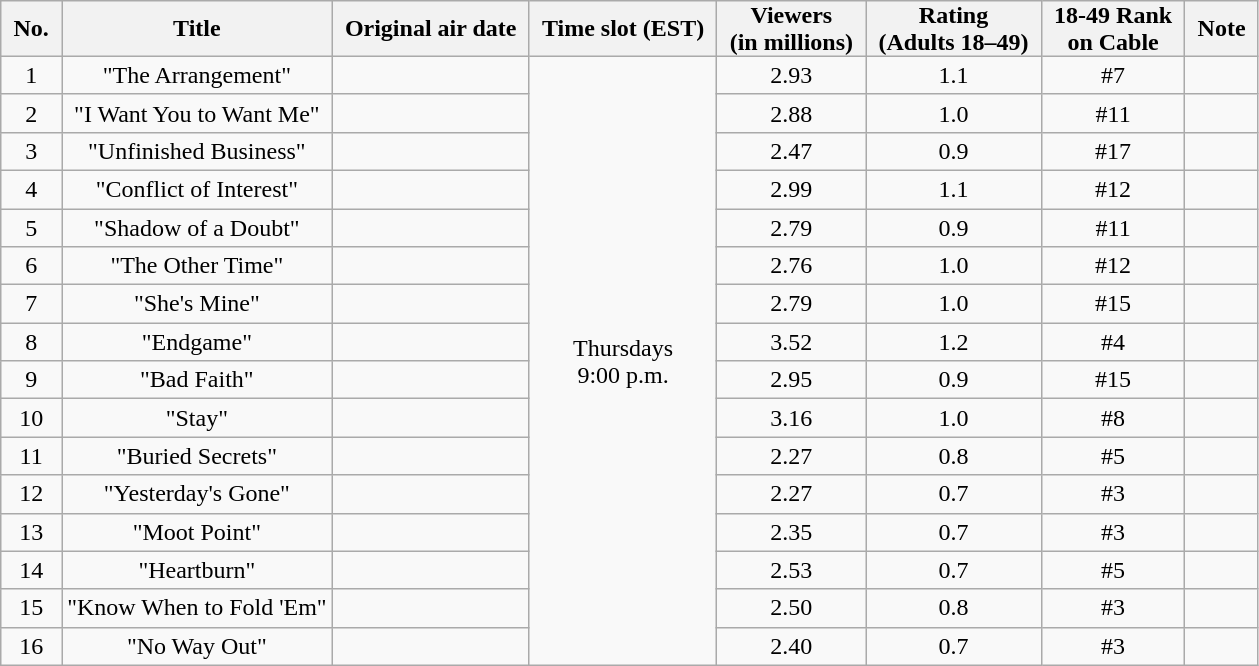<table class="wikitable" style="text-align:center;">
<tr>
<th style="padding:0 8px;">No.</th>
<th style="padding:0 8px;">Title</th>
<th style="padding:0 8px;">Original air date</th>
<th style="padding:0 8px;">Time slot (EST)</th>
<th style="padding:0 8px;">Viewers<br>(in millions)</th>
<th style="padding:0 8px;">Rating<br>(Adults 18–49)</th>
<th style="padding:0 8px;">18-49 Rank<br>on Cable</th>
<th style="padding:0 8px;">Note</th>
</tr>
<tr>
<td>1</td>
<td>"The Arrangement"</td>
<td></td>
<td style="text-align:center" rowspan=16>Thursdays<br>9:00 p.m.</td>
<td>2.93</td>
<td>1.1</td>
<td>#7</td>
<td></td>
</tr>
<tr>
<td>2</td>
<td>"I Want You to Want Me"</td>
<td></td>
<td>2.88</td>
<td>1.0</td>
<td>#11</td>
<td></td>
</tr>
<tr>
<td>3</td>
<td>"Unfinished Business"</td>
<td></td>
<td>2.47</td>
<td>0.9</td>
<td>#17</td>
<td></td>
</tr>
<tr>
<td>4</td>
<td>"Conflict of Interest"</td>
<td></td>
<td>2.99</td>
<td>1.1</td>
<td>#12</td>
<td></td>
</tr>
<tr>
<td>5</td>
<td>"Shadow of a Doubt"</td>
<td></td>
<td>2.79</td>
<td>0.9</td>
<td>#11</td>
<td></td>
</tr>
<tr>
<td>6</td>
<td>"The Other Time"</td>
<td></td>
<td>2.76</td>
<td>1.0</td>
<td>#12</td>
<td></td>
</tr>
<tr>
<td>7</td>
<td>"She's Mine"</td>
<td></td>
<td>2.79</td>
<td>1.0</td>
<td>#15</td>
<td></td>
</tr>
<tr>
<td>8</td>
<td>"Endgame"</td>
<td></td>
<td>3.52</td>
<td>1.2</td>
<td>#4</td>
<td></td>
</tr>
<tr>
<td>9</td>
<td>"Bad Faith"</td>
<td></td>
<td>2.95</td>
<td>0.9</td>
<td>#15</td>
<td></td>
</tr>
<tr>
<td>10</td>
<td>"Stay"</td>
<td></td>
<td>3.16</td>
<td>1.0</td>
<td>#8</td>
<td></td>
</tr>
<tr>
<td>11</td>
<td>"Buried Secrets"</td>
<td></td>
<td>2.27</td>
<td>0.8</td>
<td>#5</td>
<td></td>
</tr>
<tr>
<td>12</td>
<td>"Yesterday's Gone"</td>
<td></td>
<td>2.27</td>
<td>0.7</td>
<td>#3</td>
<td></td>
</tr>
<tr>
<td>13</td>
<td>"Moot Point"</td>
<td></td>
<td>2.35</td>
<td>0.7</td>
<td>#3</td>
<td></td>
</tr>
<tr>
<td>14</td>
<td>"Heartburn"</td>
<td></td>
<td>2.53</td>
<td>0.7</td>
<td>#5</td>
<td></td>
</tr>
<tr>
<td>15</td>
<td>"Know When to Fold 'Em"</td>
<td></td>
<td>2.50</td>
<td>0.8</td>
<td>#3</td>
<td></td>
</tr>
<tr>
<td>16</td>
<td>"No Way Out"</td>
<td></td>
<td>2.40</td>
<td>0.7</td>
<td>#3</td>
<td></td>
</tr>
</table>
